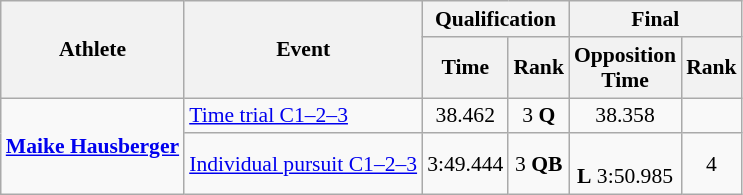<table class=wikitable style="font-size:90%">
<tr>
<th rowspan="2">Athlete</th>
<th rowspan="2">Event</th>
<th colspan="2">Qualification</th>
<th colspan="2">Final</th>
</tr>
<tr>
<th>Time</th>
<th>Rank</th>
<th>Opposition<br>Time</th>
<th>Rank</th>
</tr>
<tr align=center>
<td align=left rowspan=2><strong><a href='#'>Maike Hausberger</a></strong></td>
<td align=left><a href='#'>Time trial C1–2–3</a></td>
<td>38.462</td>
<td>3 <strong>Q</strong></td>
<td>38.358</td>
<td></td>
</tr>
<tr align=center>
<td align=left><a href='#'>Individual pursuit C1–2–3</a></td>
<td>3:49.444</td>
<td>3 <strong>QB</strong></td>
<td><br><strong>L</strong> 3:50.985</td>
<td>4</td>
</tr>
</table>
